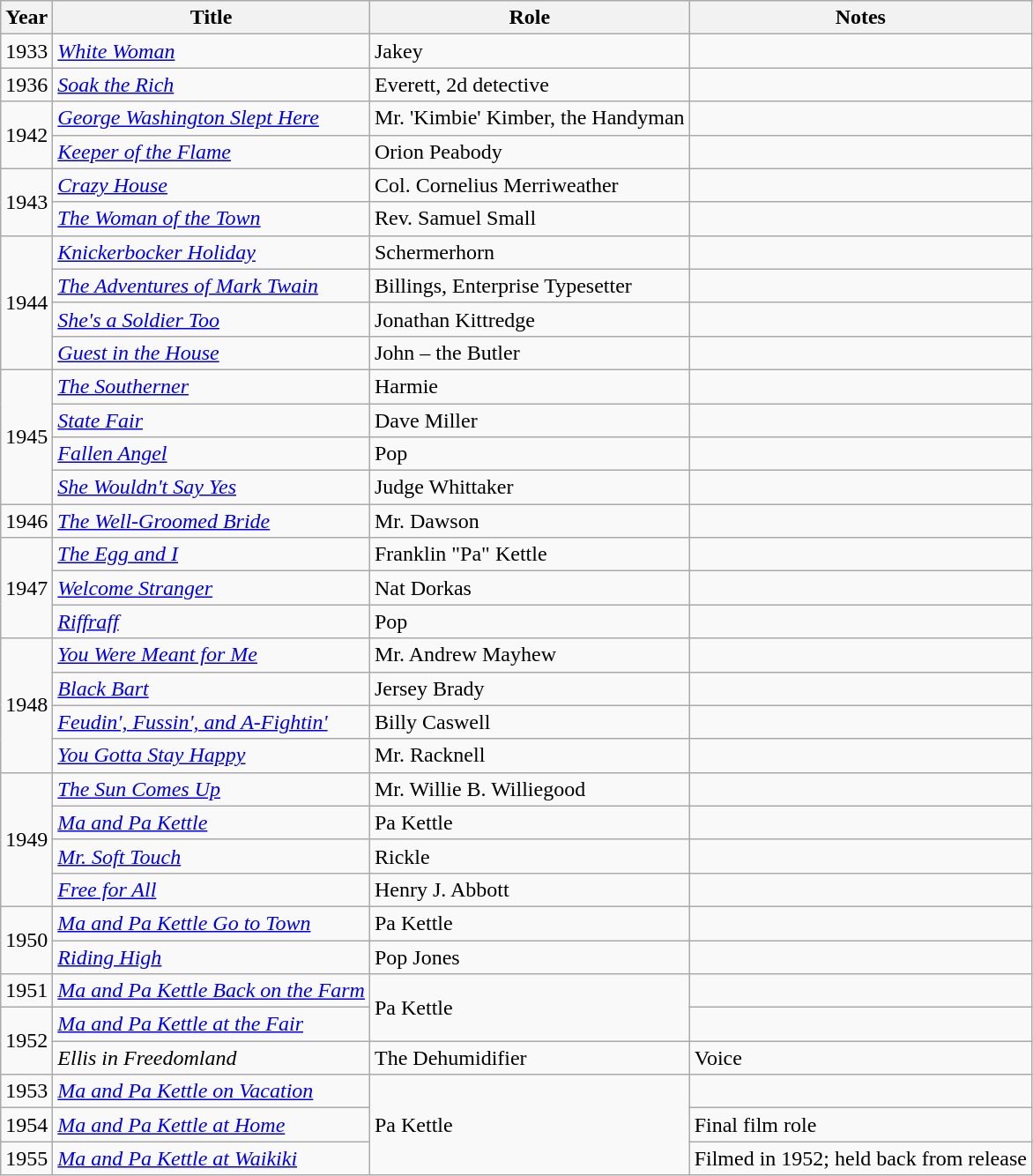<table class="wikitable sortable">
<tr>
<th>Year</th>
<th>Title</th>
<th>Role</th>
<th class = "unsortable">Notes</th>
</tr>
<tr>
<td>1933</td>
<td><em><a href='#'>White Woman</a></em></td>
<td>Jakey</td>
<td></td>
</tr>
<tr>
<td>1936</td>
<td><em><a href='#'>Soak the Rich</a></em></td>
<td>Everett, 2d detective</td>
<td></td>
</tr>
<tr>
<td rowspan=2>1942</td>
<td><em><a href='#'>George Washington Slept Here</a></em></td>
<td>Mr. 'Kimbie' Kimber, the Handyman</td>
<td></td>
</tr>
<tr>
<td><em><a href='#'>Keeper of the Flame</a></em></td>
<td>Orion Peabody</td>
<td></td>
</tr>
<tr>
<td rowspan=2>1943</td>
<td><em><a href='#'>Crazy House</a></em></td>
<td>Col. Cornelius Merriweather</td>
<td></td>
</tr>
<tr>
<td><em><a href='#'>The Woman of the Town</a></em></td>
<td>Rev. Samuel Small</td>
<td></td>
</tr>
<tr>
<td rowspan=4>1944</td>
<td><em><a href='#'>Knickerbocker Holiday</a></em></td>
<td>Schermerhorn</td>
<td></td>
</tr>
<tr>
<td><em><a href='#'>The Adventures of Mark Twain</a></em></td>
<td>Billings, Enterprise Typesetter</td>
<td></td>
</tr>
<tr>
<td><em><a href='#'>She's a Soldier Too</a></em></td>
<td>Jonathan Kittredge</td>
<td></td>
</tr>
<tr>
<td><em><a href='#'>Guest in the House</a></em></td>
<td>John – the Butler</td>
<td></td>
</tr>
<tr>
<td rowspan=4>1945</td>
<td><em><a href='#'>The Southerner</a></em></td>
<td>Harmie</td>
<td></td>
</tr>
<tr>
<td><em><a href='#'>State Fair</a></em></td>
<td>Dave Miller</td>
<td></td>
</tr>
<tr>
<td><em><a href='#'>Fallen Angel</a></em></td>
<td>Pop</td>
<td></td>
</tr>
<tr>
<td><em><a href='#'>She Wouldn't Say Yes</a></em></td>
<td>Judge Whittaker</td>
<td></td>
</tr>
<tr>
<td>1946</td>
<td><em><a href='#'>The Well-Groomed Bride</a></em></td>
<td>Mr. Dawson</td>
<td></td>
</tr>
<tr>
<td rowspan=3>1947</td>
<td><em><a href='#'>The Egg and I</a></em></td>
<td>Franklin "Pa" Kettle</td>
<td></td>
</tr>
<tr>
<td><em><a href='#'>Welcome Stranger</a></em></td>
<td>Nat Dorkas</td>
<td></td>
</tr>
<tr>
<td><em><a href='#'>Riffraff</a></em></td>
<td>Pop</td>
<td></td>
</tr>
<tr>
<td rowspan=4>1948</td>
<td><em><a href='#'>You Were Meant for Me</a></em></td>
<td>Mr. Andrew Mayhew</td>
<td></td>
</tr>
<tr>
<td><em><a href='#'>Black Bart</a></em></td>
<td>Jersey Brady</td>
<td></td>
</tr>
<tr>
<td><em><a href='#'>Feudin', Fussin', and A-Fightin'</a></em></td>
<td>Billy Caswell</td>
<td></td>
</tr>
<tr>
<td><em><a href='#'>You Gotta Stay Happy</a></em></td>
<td>Mr. Racknell</td>
<td></td>
</tr>
<tr>
<td rowspan=4>1949</td>
<td><em><a href='#'>The Sun Comes Up</a></em></td>
<td>Mr. Willie B. Williegood</td>
<td></td>
</tr>
<tr>
<td><em><a href='#'>Ma and Pa Kettle</a></em></td>
<td>Pa Kettle</td>
<td></td>
</tr>
<tr>
<td><em><a href='#'>Mr. Soft Touch</a></em></td>
<td>Rickle</td>
<td></td>
</tr>
<tr>
<td><em><a href='#'>Free for All</a></em></td>
<td>Henry J. Abbott</td>
<td></td>
</tr>
<tr>
<td rowspan=2>1950</td>
<td><em><a href='#'>Ma and Pa Kettle Go to Town</a></em></td>
<td>Pa Kettle</td>
<td></td>
</tr>
<tr>
<td><em><a href='#'>Riding High</a></em></td>
<td>Pop Jones</td>
<td></td>
</tr>
<tr>
<td>1951</td>
<td><em><a href='#'>Ma and Pa Kettle Back on the Farm</a></em></td>
<td rowspan=2>Pa Kettle</td>
<td></td>
</tr>
<tr>
<td rowspan=2>1952</td>
<td><em><a href='#'>Ma and Pa Kettle at the Fair</a></em></td>
<td></td>
</tr>
<tr>
<td><em>Ellis in Freedomland</em></td>
<td>The Dehumidifier</td>
<td>Voice</td>
</tr>
<tr>
<td>1953</td>
<td><em><a href='#'>Ma and Pa Kettle on Vacation</a></em></td>
<td rowspan=3>Pa Kettle</td>
<td></td>
</tr>
<tr>
<td>1954</td>
<td><em><a href='#'>Ma and Pa Kettle at Home</a></em></td>
<td>Final film role</td>
</tr>
<tr>
<td>1955</td>
<td><em><a href='#'>Ma and Pa Kettle at Waikiki</a></em></td>
<td>Filmed in 1952; held back from release</td>
</tr>
</table>
